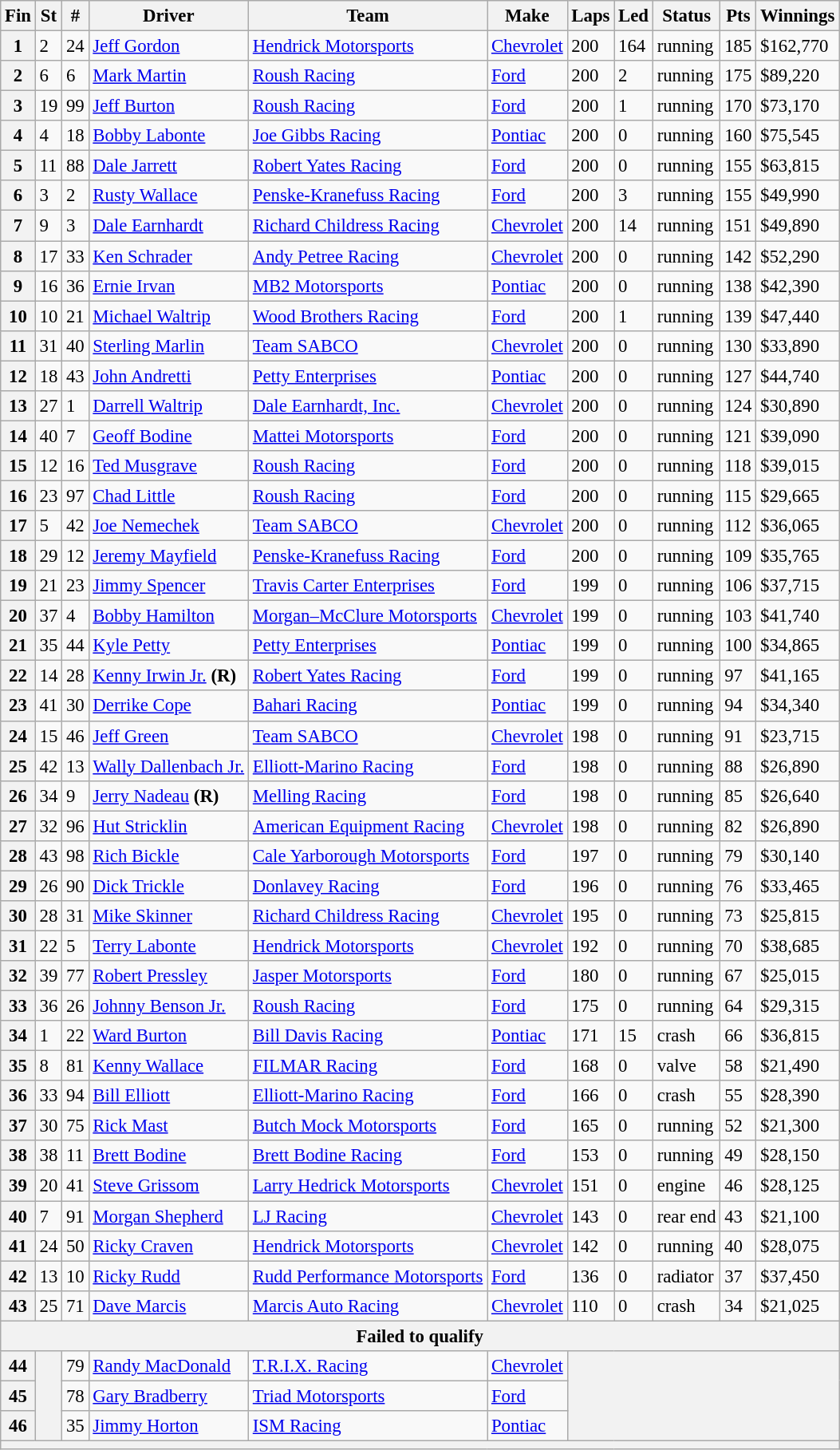<table class="wikitable" style="font-size:95%">
<tr>
<th>Fin</th>
<th>St</th>
<th>#</th>
<th>Driver</th>
<th>Team</th>
<th>Make</th>
<th>Laps</th>
<th>Led</th>
<th>Status</th>
<th>Pts</th>
<th>Winnings</th>
</tr>
<tr>
<th>1</th>
<td>2</td>
<td>24</td>
<td><a href='#'>Jeff Gordon</a></td>
<td><a href='#'>Hendrick Motorsports</a></td>
<td><a href='#'>Chevrolet</a></td>
<td>200</td>
<td>164</td>
<td>running</td>
<td>185</td>
<td>$162,770</td>
</tr>
<tr>
<th>2</th>
<td>6</td>
<td>6</td>
<td><a href='#'>Mark Martin</a></td>
<td><a href='#'>Roush Racing</a></td>
<td><a href='#'>Ford</a></td>
<td>200</td>
<td>2</td>
<td>running</td>
<td>175</td>
<td>$89,220</td>
</tr>
<tr>
<th>3</th>
<td>19</td>
<td>99</td>
<td><a href='#'>Jeff Burton</a></td>
<td><a href='#'>Roush Racing</a></td>
<td><a href='#'>Ford</a></td>
<td>200</td>
<td>1</td>
<td>running</td>
<td>170</td>
<td>$73,170</td>
</tr>
<tr>
<th>4</th>
<td>4</td>
<td>18</td>
<td><a href='#'>Bobby Labonte</a></td>
<td><a href='#'>Joe Gibbs Racing</a></td>
<td><a href='#'>Pontiac</a></td>
<td>200</td>
<td>0</td>
<td>running</td>
<td>160</td>
<td>$75,545</td>
</tr>
<tr>
<th>5</th>
<td>11</td>
<td>88</td>
<td><a href='#'>Dale Jarrett</a></td>
<td><a href='#'>Robert Yates Racing</a></td>
<td><a href='#'>Ford</a></td>
<td>200</td>
<td>0</td>
<td>running</td>
<td>155</td>
<td>$63,815</td>
</tr>
<tr>
<th>6</th>
<td>3</td>
<td>2</td>
<td><a href='#'>Rusty Wallace</a></td>
<td><a href='#'>Penske-Kranefuss Racing</a></td>
<td><a href='#'>Ford</a></td>
<td>200</td>
<td>3</td>
<td>running</td>
<td>155</td>
<td>$49,990</td>
</tr>
<tr>
<th>7</th>
<td>9</td>
<td>3</td>
<td><a href='#'>Dale Earnhardt</a></td>
<td><a href='#'>Richard Childress Racing</a></td>
<td><a href='#'>Chevrolet</a></td>
<td>200</td>
<td>14</td>
<td>running</td>
<td>151</td>
<td>$49,890</td>
</tr>
<tr>
<th>8</th>
<td>17</td>
<td>33</td>
<td><a href='#'>Ken Schrader</a></td>
<td><a href='#'>Andy Petree Racing</a></td>
<td><a href='#'>Chevrolet</a></td>
<td>200</td>
<td>0</td>
<td>running</td>
<td>142</td>
<td>$52,290</td>
</tr>
<tr>
<th>9</th>
<td>16</td>
<td>36</td>
<td><a href='#'>Ernie Irvan</a></td>
<td><a href='#'>MB2 Motorsports</a></td>
<td><a href='#'>Pontiac</a></td>
<td>200</td>
<td>0</td>
<td>running</td>
<td>138</td>
<td>$42,390</td>
</tr>
<tr>
<th>10</th>
<td>10</td>
<td>21</td>
<td><a href='#'>Michael Waltrip</a></td>
<td><a href='#'>Wood Brothers Racing</a></td>
<td><a href='#'>Ford</a></td>
<td>200</td>
<td>1</td>
<td>running</td>
<td>139</td>
<td>$47,440</td>
</tr>
<tr>
<th>11</th>
<td>31</td>
<td>40</td>
<td><a href='#'>Sterling Marlin</a></td>
<td><a href='#'>Team SABCO</a></td>
<td><a href='#'>Chevrolet</a></td>
<td>200</td>
<td>0</td>
<td>running</td>
<td>130</td>
<td>$33,890</td>
</tr>
<tr>
<th>12</th>
<td>18</td>
<td>43</td>
<td><a href='#'>John Andretti</a></td>
<td><a href='#'>Petty Enterprises</a></td>
<td><a href='#'>Pontiac</a></td>
<td>200</td>
<td>0</td>
<td>running</td>
<td>127</td>
<td>$44,740</td>
</tr>
<tr>
<th>13</th>
<td>27</td>
<td>1</td>
<td><a href='#'>Darrell Waltrip</a></td>
<td><a href='#'>Dale Earnhardt, Inc.</a></td>
<td><a href='#'>Chevrolet</a></td>
<td>200</td>
<td>0</td>
<td>running</td>
<td>124</td>
<td>$30,890</td>
</tr>
<tr>
<th>14</th>
<td>40</td>
<td>7</td>
<td><a href='#'>Geoff Bodine</a></td>
<td><a href='#'>Mattei Motorsports</a></td>
<td><a href='#'>Ford</a></td>
<td>200</td>
<td>0</td>
<td>running</td>
<td>121</td>
<td>$39,090</td>
</tr>
<tr>
<th>15</th>
<td>12</td>
<td>16</td>
<td><a href='#'>Ted Musgrave</a></td>
<td><a href='#'>Roush Racing</a></td>
<td><a href='#'>Ford</a></td>
<td>200</td>
<td>0</td>
<td>running</td>
<td>118</td>
<td>$39,015</td>
</tr>
<tr>
<th>16</th>
<td>23</td>
<td>97</td>
<td><a href='#'>Chad Little</a></td>
<td><a href='#'>Roush Racing</a></td>
<td><a href='#'>Ford</a></td>
<td>200</td>
<td>0</td>
<td>running</td>
<td>115</td>
<td>$29,665</td>
</tr>
<tr>
<th>17</th>
<td>5</td>
<td>42</td>
<td><a href='#'>Joe Nemechek</a></td>
<td><a href='#'>Team SABCO</a></td>
<td><a href='#'>Chevrolet</a></td>
<td>200</td>
<td>0</td>
<td>running</td>
<td>112</td>
<td>$36,065</td>
</tr>
<tr>
<th>18</th>
<td>29</td>
<td>12</td>
<td><a href='#'>Jeremy Mayfield</a></td>
<td><a href='#'>Penske-Kranefuss Racing</a></td>
<td><a href='#'>Ford</a></td>
<td>200</td>
<td>0</td>
<td>running</td>
<td>109</td>
<td>$35,765</td>
</tr>
<tr>
<th>19</th>
<td>21</td>
<td>23</td>
<td><a href='#'>Jimmy Spencer</a></td>
<td><a href='#'>Travis Carter Enterprises</a></td>
<td><a href='#'>Ford</a></td>
<td>199</td>
<td>0</td>
<td>running</td>
<td>106</td>
<td>$37,715</td>
</tr>
<tr>
<th>20</th>
<td>37</td>
<td>4</td>
<td><a href='#'>Bobby Hamilton</a></td>
<td><a href='#'>Morgan–McClure Motorsports</a></td>
<td><a href='#'>Chevrolet</a></td>
<td>199</td>
<td>0</td>
<td>running</td>
<td>103</td>
<td>$41,740</td>
</tr>
<tr>
<th>21</th>
<td>35</td>
<td>44</td>
<td><a href='#'>Kyle Petty</a></td>
<td><a href='#'>Petty Enterprises</a></td>
<td><a href='#'>Pontiac</a></td>
<td>199</td>
<td>0</td>
<td>running</td>
<td>100</td>
<td>$34,865</td>
</tr>
<tr>
<th>22</th>
<td>14</td>
<td>28</td>
<td><a href='#'>Kenny Irwin Jr.</a> <strong>(R)</strong></td>
<td><a href='#'>Robert Yates Racing</a></td>
<td><a href='#'>Ford</a></td>
<td>199</td>
<td>0</td>
<td>running</td>
<td>97</td>
<td>$41,165</td>
</tr>
<tr>
<th>23</th>
<td>41</td>
<td>30</td>
<td><a href='#'>Derrike Cope</a></td>
<td><a href='#'>Bahari Racing</a></td>
<td><a href='#'>Pontiac</a></td>
<td>199</td>
<td>0</td>
<td>running</td>
<td>94</td>
<td>$34,340</td>
</tr>
<tr>
<th>24</th>
<td>15</td>
<td>46</td>
<td><a href='#'>Jeff Green</a></td>
<td><a href='#'>Team SABCO</a></td>
<td><a href='#'>Chevrolet</a></td>
<td>198</td>
<td>0</td>
<td>running</td>
<td>91</td>
<td>$23,715</td>
</tr>
<tr>
<th>25</th>
<td>42</td>
<td>13</td>
<td><a href='#'>Wally Dallenbach Jr.</a></td>
<td><a href='#'>Elliott-Marino Racing</a></td>
<td><a href='#'>Ford</a></td>
<td>198</td>
<td>0</td>
<td>running</td>
<td>88</td>
<td>$26,890</td>
</tr>
<tr>
<th>26</th>
<td>34</td>
<td>9</td>
<td><a href='#'>Jerry Nadeau</a> <strong>(R)</strong></td>
<td><a href='#'>Melling Racing</a></td>
<td><a href='#'>Ford</a></td>
<td>198</td>
<td>0</td>
<td>running</td>
<td>85</td>
<td>$26,640</td>
</tr>
<tr>
<th>27</th>
<td>32</td>
<td>96</td>
<td><a href='#'>Hut Stricklin</a></td>
<td><a href='#'>American Equipment Racing</a></td>
<td><a href='#'>Chevrolet</a></td>
<td>198</td>
<td>0</td>
<td>running</td>
<td>82</td>
<td>$26,890</td>
</tr>
<tr>
<th>28</th>
<td>43</td>
<td>98</td>
<td><a href='#'>Rich Bickle</a></td>
<td><a href='#'>Cale Yarborough Motorsports</a></td>
<td><a href='#'>Ford</a></td>
<td>197</td>
<td>0</td>
<td>running</td>
<td>79</td>
<td>$30,140</td>
</tr>
<tr>
<th>29</th>
<td>26</td>
<td>90</td>
<td><a href='#'>Dick Trickle</a></td>
<td><a href='#'>Donlavey Racing</a></td>
<td><a href='#'>Ford</a></td>
<td>196</td>
<td>0</td>
<td>running</td>
<td>76</td>
<td>$33,465</td>
</tr>
<tr>
<th>30</th>
<td>28</td>
<td>31</td>
<td><a href='#'>Mike Skinner</a></td>
<td><a href='#'>Richard Childress Racing</a></td>
<td><a href='#'>Chevrolet</a></td>
<td>195</td>
<td>0</td>
<td>running</td>
<td>73</td>
<td>$25,815</td>
</tr>
<tr>
<th>31</th>
<td>22</td>
<td>5</td>
<td><a href='#'>Terry Labonte</a></td>
<td><a href='#'>Hendrick Motorsports</a></td>
<td><a href='#'>Chevrolet</a></td>
<td>192</td>
<td>0</td>
<td>running</td>
<td>70</td>
<td>$38,685</td>
</tr>
<tr>
<th>32</th>
<td>39</td>
<td>77</td>
<td><a href='#'>Robert Pressley</a></td>
<td><a href='#'>Jasper Motorsports</a></td>
<td><a href='#'>Ford</a></td>
<td>180</td>
<td>0</td>
<td>running</td>
<td>67</td>
<td>$25,015</td>
</tr>
<tr>
<th>33</th>
<td>36</td>
<td>26</td>
<td><a href='#'>Johnny Benson Jr.</a></td>
<td><a href='#'>Roush Racing</a></td>
<td><a href='#'>Ford</a></td>
<td>175</td>
<td>0</td>
<td>running</td>
<td>64</td>
<td>$29,315</td>
</tr>
<tr>
<th>34</th>
<td>1</td>
<td>22</td>
<td><a href='#'>Ward Burton</a></td>
<td><a href='#'>Bill Davis Racing</a></td>
<td><a href='#'>Pontiac</a></td>
<td>171</td>
<td>15</td>
<td>crash</td>
<td>66</td>
<td>$36,815</td>
</tr>
<tr>
<th>35</th>
<td>8</td>
<td>81</td>
<td><a href='#'>Kenny Wallace</a></td>
<td><a href='#'>FILMAR Racing</a></td>
<td><a href='#'>Ford</a></td>
<td>168</td>
<td>0</td>
<td>valve</td>
<td>58</td>
<td>$21,490</td>
</tr>
<tr>
<th>36</th>
<td>33</td>
<td>94</td>
<td><a href='#'>Bill Elliott</a></td>
<td><a href='#'>Elliott-Marino Racing</a></td>
<td><a href='#'>Ford</a></td>
<td>166</td>
<td>0</td>
<td>crash</td>
<td>55</td>
<td>$28,390</td>
</tr>
<tr>
<th>37</th>
<td>30</td>
<td>75</td>
<td><a href='#'>Rick Mast</a></td>
<td><a href='#'>Butch Mock Motorsports</a></td>
<td><a href='#'>Ford</a></td>
<td>165</td>
<td>0</td>
<td>running</td>
<td>52</td>
<td>$21,300</td>
</tr>
<tr>
<th>38</th>
<td>38</td>
<td>11</td>
<td><a href='#'>Brett Bodine</a></td>
<td><a href='#'>Brett Bodine Racing</a></td>
<td><a href='#'>Ford</a></td>
<td>153</td>
<td>0</td>
<td>running</td>
<td>49</td>
<td>$28,150</td>
</tr>
<tr>
<th>39</th>
<td>20</td>
<td>41</td>
<td><a href='#'>Steve Grissom</a></td>
<td><a href='#'>Larry Hedrick Motorsports</a></td>
<td><a href='#'>Chevrolet</a></td>
<td>151</td>
<td>0</td>
<td>engine</td>
<td>46</td>
<td>$28,125</td>
</tr>
<tr>
<th>40</th>
<td>7</td>
<td>91</td>
<td><a href='#'>Morgan Shepherd</a></td>
<td><a href='#'>LJ Racing</a></td>
<td><a href='#'>Chevrolet</a></td>
<td>143</td>
<td>0</td>
<td>rear end</td>
<td>43</td>
<td>$21,100</td>
</tr>
<tr>
<th>41</th>
<td>24</td>
<td>50</td>
<td><a href='#'>Ricky Craven</a></td>
<td><a href='#'>Hendrick Motorsports</a></td>
<td><a href='#'>Chevrolet</a></td>
<td>142</td>
<td>0</td>
<td>running</td>
<td>40</td>
<td>$28,075</td>
</tr>
<tr>
<th>42</th>
<td>13</td>
<td>10</td>
<td><a href='#'>Ricky Rudd</a></td>
<td><a href='#'>Rudd Performance Motorsports</a></td>
<td><a href='#'>Ford</a></td>
<td>136</td>
<td>0</td>
<td>radiator</td>
<td>37</td>
<td>$37,450</td>
</tr>
<tr>
<th>43</th>
<td>25</td>
<td>71</td>
<td><a href='#'>Dave Marcis</a></td>
<td><a href='#'>Marcis Auto Racing</a></td>
<td><a href='#'>Chevrolet</a></td>
<td>110</td>
<td>0</td>
<td>crash</td>
<td>34</td>
<td>$21,025</td>
</tr>
<tr>
<th colspan="11">Failed to qualify</th>
</tr>
<tr>
<th>44</th>
<th rowspan="3"></th>
<td>79</td>
<td><a href='#'>Randy MacDonald</a></td>
<td><a href='#'>T.R.I.X. Racing</a></td>
<td><a href='#'>Chevrolet</a></td>
<th colspan="5" rowspan="3"></th>
</tr>
<tr>
<th>45</th>
<td>78</td>
<td><a href='#'>Gary Bradberry</a></td>
<td><a href='#'>Triad Motorsports</a></td>
<td><a href='#'>Ford</a></td>
</tr>
<tr>
<th>46</th>
<td>35</td>
<td><a href='#'>Jimmy Horton</a></td>
<td><a href='#'>ISM Racing</a></td>
<td><a href='#'>Pontiac</a></td>
</tr>
<tr>
<th colspan="11"></th>
</tr>
</table>
